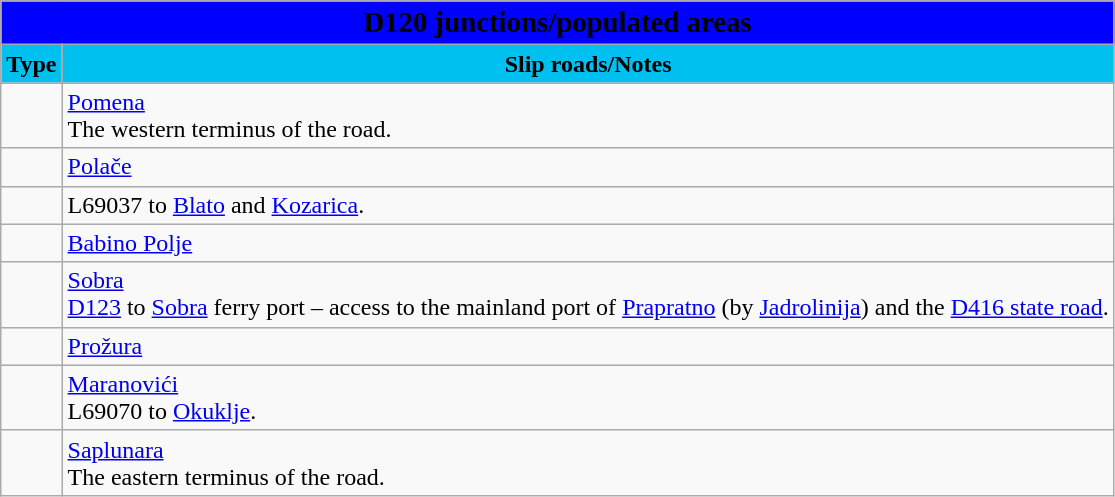<table class="wikitable">
<tr>
<td colspan=2 bgcolor=blue align=center style=margin-top:15><span><big><strong>D120 junctions/populated areas</strong></big></span></td>
</tr>
<tr>
<td align=center bgcolor=00c0f0><strong>Type</strong></td>
<td align=center bgcolor=00c0f0><strong>Slip roads/Notes</strong></td>
</tr>
<tr>
<td></td>
<td><a href='#'>Pomena</a><br>The western terminus of the road.</td>
</tr>
<tr>
<td></td>
<td><a href='#'>Polače</a></td>
</tr>
<tr>
<td></td>
<td>L69037 to <a href='#'>Blato</a> and <a href='#'>Kozarica</a>.</td>
</tr>
<tr>
<td></td>
<td><a href='#'>Babino Polje</a></td>
</tr>
<tr>
<td></td>
<td><a href='#'>Sobra</a><br> <a href='#'>D123</a> to <a href='#'>Sobra</a> ferry port – access to the mainland port of <a href='#'>Prapratno</a> (by <a href='#'>Jadrolinija</a>) and the <a href='#'>D416 state road</a>.</td>
</tr>
<tr>
<td></td>
<td><a href='#'>Prožura</a></td>
</tr>
<tr>
<td></td>
<td><a href='#'>Maranovići</a><br>L69070 to <a href='#'>Okuklje</a>.</td>
</tr>
<tr>
<td></td>
<td><a href='#'>Saplunara</a><br>The eastern terminus of the road.</td>
</tr>
</table>
